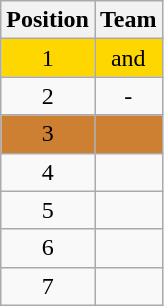<table class="wikitable" style="text-align:center;">
<tr>
<th>Position</th>
<th>Team</th>
</tr>
<tr style="background:#FFD700;">
<td>1</td>
<td> and </td>
</tr>
<tr>
<td>2</td>
<td>-</td>
</tr>
<tr style="background:#CD7F32;">
<td>3</td>
<td></td>
</tr>
<tr>
<td>4</td>
<td></td>
</tr>
<tr>
<td>5</td>
<td></td>
</tr>
<tr>
<td>6</td>
<td></td>
</tr>
<tr>
<td>7</td>
<td></td>
</tr>
</table>
